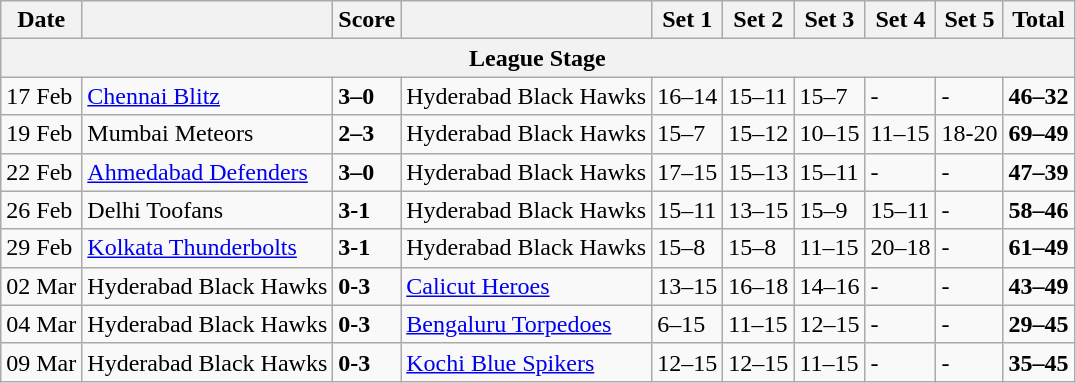<table class="wikitable">
<tr>
<th>Date</th>
<th></th>
<th>Score</th>
<th></th>
<th>Set 1</th>
<th>Set 2</th>
<th>Set 3</th>
<th>Set 4</th>
<th>Set 5</th>
<th>Total</th>
</tr>
<tr>
<th colspan="10">League Stage</th>
</tr>
<tr>
<td>17 Feb</td>
<td><a href='#'>Chennai Blitz</a></td>
<td><strong>3–0</strong></td>
<td>Hyderabad Black Hawks</td>
<td>16–14</td>
<td>15–11</td>
<td>15–7</td>
<td>-</td>
<td>-</td>
<td><strong>46–32</strong></td>
</tr>
<tr>
<td>19 Feb</td>
<td>Mumbai Meteors</td>
<td><strong>2–3</strong></td>
<td>Hyderabad Black Hawks</td>
<td>15–7</td>
<td>15–12</td>
<td>10–15</td>
<td>11–15</td>
<td>18-20</td>
<td><strong>69–49</strong></td>
</tr>
<tr>
<td>22 Feb</td>
<td><a href='#'>Ahmedabad Defenders</a></td>
<td><strong>3–0</strong></td>
<td>Hyderabad Black Hawks</td>
<td>17–15</td>
<td>15–13</td>
<td>15–11</td>
<td>-</td>
<td>-</td>
<td><strong>47–39</strong></td>
</tr>
<tr>
<td>26 Feb</td>
<td>Delhi Toofans</td>
<td><strong>3-1</strong></td>
<td>Hyderabad Black Hawks</td>
<td>15–11</td>
<td>13–15</td>
<td>15–9</td>
<td>15–11</td>
<td>-</td>
<td><strong>58–46</strong></td>
</tr>
<tr>
<td>29 Feb</td>
<td><a href='#'>Kolkata Thunderbolts</a></td>
<td><strong>3-1</strong></td>
<td>Hyderabad Black Hawks</td>
<td>15–8</td>
<td>15–8</td>
<td>11–15</td>
<td>20–18</td>
<td>-</td>
<td><strong>61–49</strong></td>
</tr>
<tr>
<td>02 Mar</td>
<td>Hyderabad Black Hawks</td>
<td><strong>0-3</strong></td>
<td><a href='#'>Calicut Heroes</a></td>
<td>13–15</td>
<td>16–18</td>
<td>14–16</td>
<td>-</td>
<td>-</td>
<td><strong>43–49</strong></td>
</tr>
<tr>
<td>04 Mar</td>
<td>Hyderabad Black Hawks</td>
<td><strong>0-3</strong></td>
<td><a href='#'>Bengaluru Torpedoes</a></td>
<td>6–15</td>
<td>11–15</td>
<td>12–15</td>
<td>-</td>
<td>-</td>
<td><strong>29–45</strong></td>
</tr>
<tr>
<td>09 Mar</td>
<td>Hyderabad Black Hawks</td>
<td><strong>0-3</strong></td>
<td><a href='#'>Kochi Blue Spikers</a></td>
<td>12–15</td>
<td>12–15</td>
<td>11–15</td>
<td>-</td>
<td>-</td>
<td><strong>35–45</strong></td>
</tr>
</table>
